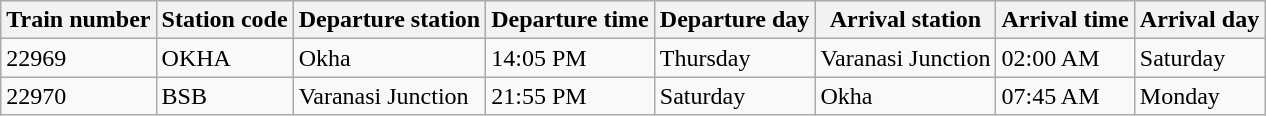<table class="wikitable">
<tr>
<th>Train number</th>
<th>Station code</th>
<th>Departure station</th>
<th>Departure time</th>
<th>Departure day</th>
<th>Arrival station</th>
<th>Arrival time</th>
<th>Arrival day</th>
</tr>
<tr>
<td>22969</td>
<td>OKHA</td>
<td>Okha</td>
<td>14:05 PM</td>
<td>Thursday</td>
<td>Varanasi Junction</td>
<td>02:00 AM</td>
<td>Saturday</td>
</tr>
<tr>
<td>22970</td>
<td>BSB</td>
<td>Varanasi Junction</td>
<td>21:55 PM</td>
<td>Saturday</td>
<td>Okha</td>
<td>07:45 AM</td>
<td>Monday</td>
</tr>
</table>
